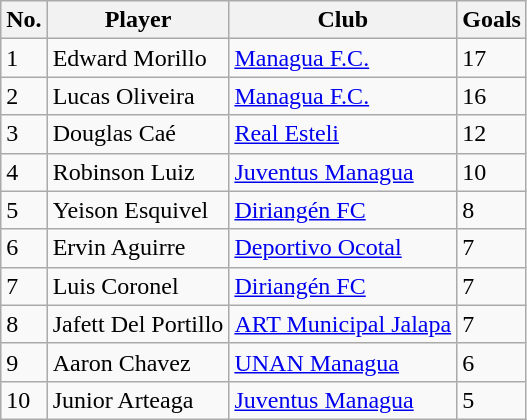<table class="wikitable">
<tr>
<th>No.</th>
<th>Player</th>
<th>Club</th>
<th>Goals</th>
</tr>
<tr>
<td>1</td>
<td> Edward Morillo</td>
<td><a href='#'>Managua F.C.</a></td>
<td>17</td>
</tr>
<tr>
<td>2</td>
<td> Lucas Oliveira</td>
<td><a href='#'>Managua F.C.</a></td>
<td>16</td>
</tr>
<tr>
<td>3</td>
<td> Douglas Caé</td>
<td><a href='#'>Real Esteli</a></td>
<td>12</td>
</tr>
<tr>
<td>4</td>
<td> Robinson Luiz</td>
<td><a href='#'>Juventus Managua</a></td>
<td>10</td>
</tr>
<tr>
<td>5</td>
<td> Yeison Esquivel</td>
<td><a href='#'>Diriangén FC</a></td>
<td>8</td>
</tr>
<tr>
<td>6</td>
<td> Ervin Aguirre</td>
<td><a href='#'>Deportivo Ocotal</a></td>
<td>7</td>
</tr>
<tr>
<td>7</td>
<td> Luis Coronel</td>
<td><a href='#'>Diriangén FC</a></td>
<td>7</td>
</tr>
<tr>
<td>8</td>
<td> Jafett Del Portillo</td>
<td><a href='#'>ART Municipal Jalapa</a></td>
<td>7</td>
</tr>
<tr>
<td>9</td>
<td> Aaron Chavez</td>
<td><a href='#'>UNAN Managua</a></td>
<td>6</td>
</tr>
<tr>
<td>10</td>
<td> Junior Arteaga</td>
<td><a href='#'>Juventus Managua</a></td>
<td>5</td>
</tr>
</table>
